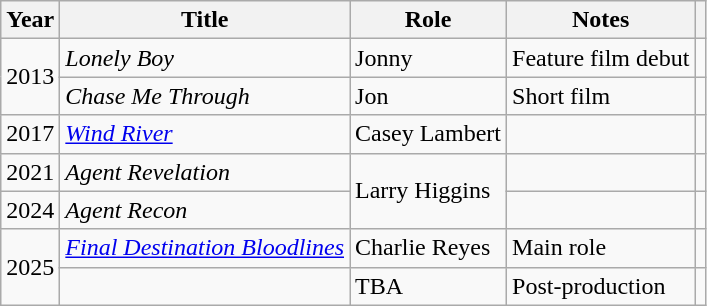<table class="wikitable sortable">
<tr>
<th>Year</th>
<th>Title</th>
<th>Role</th>
<th class="unsortable">Notes</th>
<th></th>
</tr>
<tr>
<td rowspan="2">2013</td>
<td><em>Lonely Boy</em></td>
<td>Jonny</td>
<td>Feature film debut</td>
<td></td>
</tr>
<tr>
<td><em>Chase Me Through</em></td>
<td>Jon</td>
<td>Short film</td>
<td></td>
</tr>
<tr>
<td>2017</td>
<td><em><a href='#'>Wind River</a></em></td>
<td>Casey Lambert</td>
<td></td>
<td></td>
</tr>
<tr>
<td>2021</td>
<td><em>Agent Revelation</em></td>
<td ! rowspan="2">Larry Higgins</td>
<td></td>
<td></td>
</tr>
<tr>
<td>2024</td>
<td><em>Agent Recon</em></td>
<td></td>
<td></td>
</tr>
<tr>
<td rowspan="2">2025</td>
<td><em><a href='#'>Final Destination Bloodlines</a></em></td>
<td>Charlie Reyes</td>
<td>Main role</td>
<td></td>
</tr>
<tr>
<td></td>
<td>TBA</td>
<td>Post-production</td>
<td></td>
</tr>
</table>
